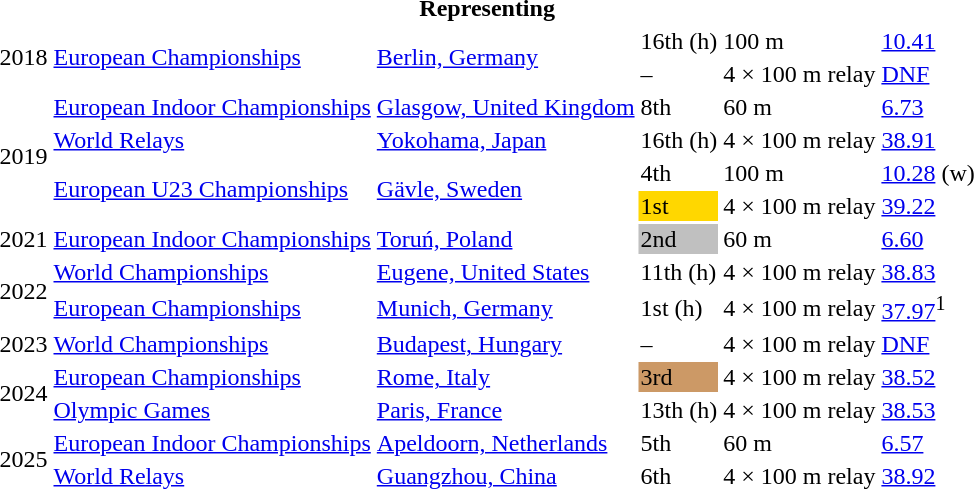<table>
<tr>
<th colspan="6">Representing </th>
</tr>
<tr>
<td rowspan=2>2018</td>
<td rowspan=2><a href='#'>European Championships</a></td>
<td rowspan=2><a href='#'>Berlin, Germany</a></td>
<td>16th (h)</td>
<td>100 m</td>
<td><a href='#'>10.41</a></td>
</tr>
<tr>
<td>–</td>
<td>4 × 100 m relay</td>
<td><a href='#'>DNF</a></td>
</tr>
<tr>
<td rowspan=4>2019</td>
<td><a href='#'>European Indoor Championships</a></td>
<td><a href='#'>Glasgow, United Kingdom</a></td>
<td>8th</td>
<td>60 m</td>
<td><a href='#'>6.73</a></td>
</tr>
<tr>
<td><a href='#'>World Relays</a></td>
<td><a href='#'>Yokohama, Japan</a></td>
<td>16th (h)</td>
<td>4 × 100 m relay</td>
<td><a href='#'>38.91</a></td>
</tr>
<tr>
<td rowspan=2><a href='#'>European U23 Championships</a></td>
<td rowspan=2><a href='#'>Gävle, Sweden</a></td>
<td>4th</td>
<td>100 m</td>
<td><a href='#'>10.28</a> (w)</td>
</tr>
<tr>
<td bgcolor=gold>1st</td>
<td>4 × 100 m relay</td>
<td><a href='#'>39.22</a></td>
</tr>
<tr>
<td>2021</td>
<td><a href='#'>European Indoor Championships</a></td>
<td><a href='#'>Toruń, Poland</a></td>
<td bgcolor=silver>2nd</td>
<td>60 m</td>
<td><a href='#'>6.60</a></td>
</tr>
<tr>
<td rowspan=2>2022</td>
<td><a href='#'>World Championships</a></td>
<td><a href='#'>Eugene, United States</a></td>
<td>11th (h)</td>
<td>4 × 100 m relay</td>
<td><a href='#'>38.83</a></td>
</tr>
<tr>
<td><a href='#'>European Championships</a></td>
<td><a href='#'>Munich, Germany</a></td>
<td>1st (h)</td>
<td>4 × 100 m relay</td>
<td><a href='#'>37.97</a><sup>1</sup></td>
</tr>
<tr>
<td>2023</td>
<td><a href='#'>World Championships</a></td>
<td><a href='#'>Budapest, Hungary</a></td>
<td>–</td>
<td>4 × 100 m relay</td>
<td><a href='#'>DNF</a></td>
</tr>
<tr>
<td rowspan=2>2024</td>
<td><a href='#'>European Championships</a></td>
<td><a href='#'>Rome, Italy</a></td>
<td bgcolor=cc9966>3rd</td>
<td>4 × 100 m relay</td>
<td><a href='#'>38.52</a></td>
</tr>
<tr>
<td><a href='#'>Olympic Games</a></td>
<td><a href='#'>Paris, France</a></td>
<td>13th (h)</td>
<td>4 × 100 m relay</td>
<td><a href='#'>38.53</a></td>
</tr>
<tr>
<td rowspan=2>2025</td>
<td><a href='#'>European  Indoor Championships</a></td>
<td><a href='#'>Apeldoorn, Netherlands</a></td>
<td>5th</td>
<td>60 m</td>
<td><a href='#'>6.57</a></td>
</tr>
<tr>
<td><a href='#'>World Relays</a></td>
<td><a href='#'>Guangzhou, China</a></td>
<td>6th</td>
<td>4 × 100 m relay</td>
<td><a href='#'>38.92</a></td>
</tr>
</table>
